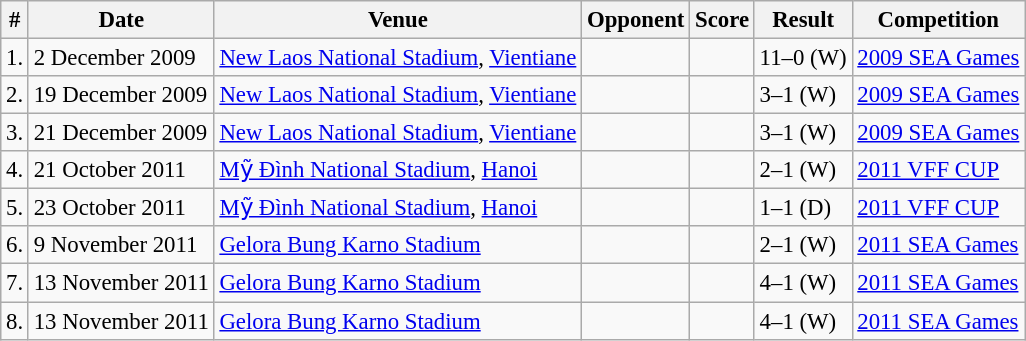<table class="wikitable" style="font-size: 95%;">
<tr>
<th>#</th>
<th>Date</th>
<th>Venue</th>
<th>Opponent</th>
<th>Score</th>
<th>Result</th>
<th>Competition</th>
</tr>
<tr>
<td>1.</td>
<td>2 December 2009</td>
<td><a href='#'>New Laos National Stadium</a>, <a href='#'>Vientiane</a></td>
<td></td>
<td></td>
<td>11–0 (W)</td>
<td><a href='#'>2009 SEA Games</a></td>
</tr>
<tr>
<td>2.</td>
<td>19 December 2009</td>
<td><a href='#'>New Laos National Stadium</a>, <a href='#'>Vientiane</a></td>
<td></td>
<td></td>
<td>3–1 (W)</td>
<td><a href='#'>2009 SEA Games</a></td>
</tr>
<tr>
<td>3.</td>
<td>21 December 2009</td>
<td><a href='#'>New Laos National Stadium</a>, <a href='#'>Vientiane</a></td>
<td></td>
<td></td>
<td>3–1 (W)</td>
<td><a href='#'>2009 SEA Games</a></td>
</tr>
<tr>
<td>4.</td>
<td>21 October 2011</td>
<td><a href='#'>Mỹ Đình National Stadium</a>, <a href='#'>Hanoi</a></td>
<td></td>
<td></td>
<td>2–1 (W)</td>
<td><a href='#'>2011 VFF CUP</a></td>
</tr>
<tr>
<td>5.</td>
<td>23 October 2011</td>
<td><a href='#'>Mỹ Đình National Stadium</a>, <a href='#'>Hanoi</a></td>
<td></td>
<td></td>
<td>1–1 (D)</td>
<td><a href='#'>2011 VFF CUP</a></td>
</tr>
<tr>
<td>6.</td>
<td>9 November 2011</td>
<td><a href='#'>Gelora Bung Karno Stadium</a></td>
<td></td>
<td></td>
<td>2–1 (W)</td>
<td><a href='#'>2011 SEA Games</a></td>
</tr>
<tr>
<td>7.</td>
<td>13 November 2011</td>
<td><a href='#'>Gelora Bung Karno Stadium</a></td>
<td></td>
<td></td>
<td>4–1 (W)</td>
<td><a href='#'>2011 SEA Games</a></td>
</tr>
<tr>
<td>8.</td>
<td>13 November 2011</td>
<td><a href='#'>Gelora Bung Karno Stadium</a></td>
<td></td>
<td></td>
<td>4–1 (W)</td>
<td><a href='#'>2011 SEA Games</a></td>
</tr>
</table>
